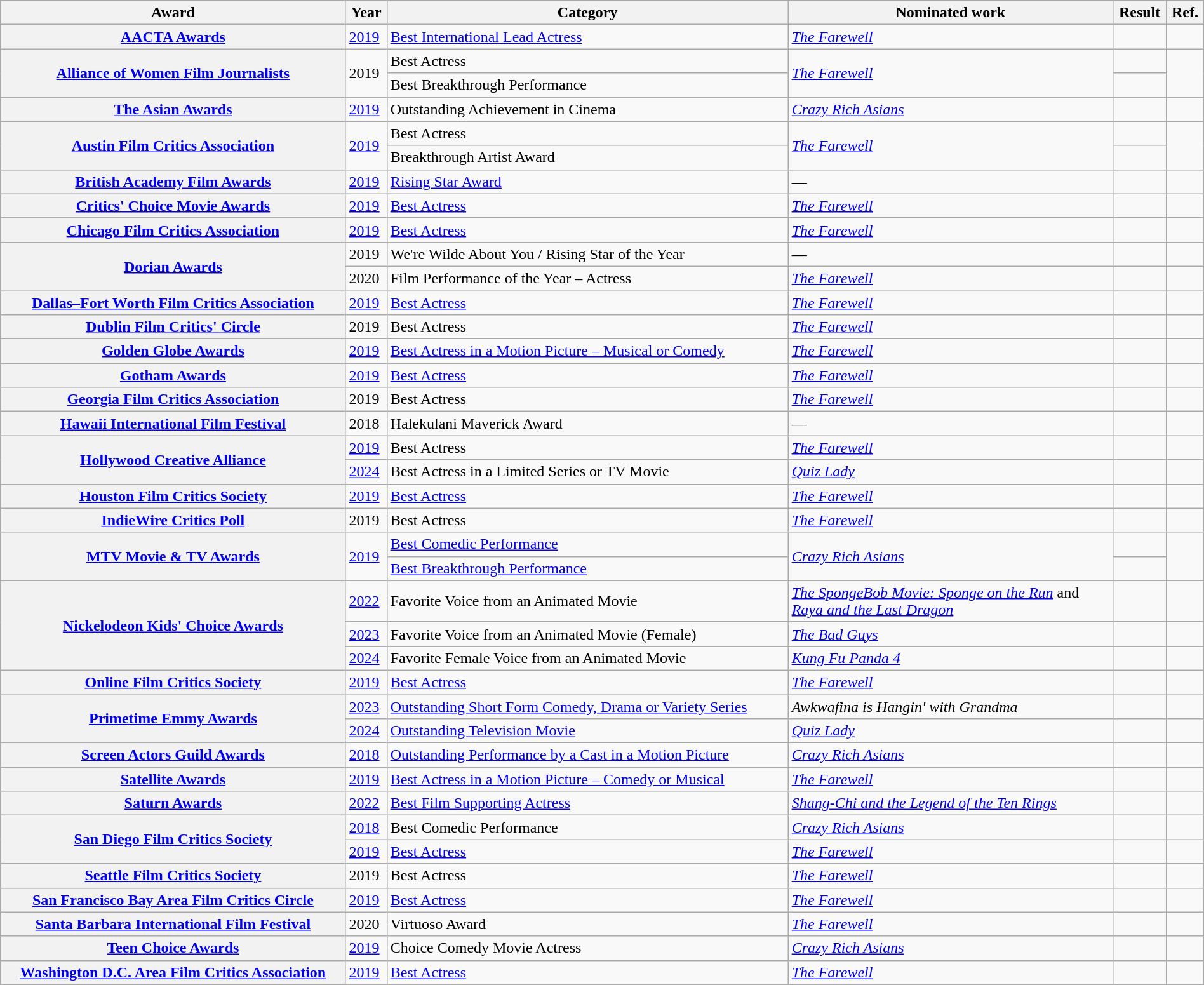<table class="wikitable sortable plainrowheaders" style="width: 100%;">
<tr>
<th scope="col">Award</th>
<th scope="col">Year</th>
<th scope="col">Category</th>
<th scope="col">Nominated work</th>
<th scope="col">Result</th>
<th scope="col" class="unsortable">Ref.</th>
</tr>
<tr>
<th scope="row"><a href='#'>AACTA Awards</a></th>
<td><a href='#'>2019</a></td>
<td><a href='#'>Best International Lead Actress</a></td>
<td><em><a href='#'>The Farewell</a></em></td>
<td></td>
<td style="text-align:center;"></td>
</tr>
<tr>
<th scope="row" rowspan="2"><a href='#'>Alliance of Women Film Journalists</a></th>
<td rowspan="2">2019</td>
<td>Best Actress</td>
<td rowspan="2"><em><a href='#'>The Farewell</a></em></td>
<td></td>
<td style="text-align:center;" rowspan="2"></td>
</tr>
<tr>
<td>Best Breakthrough Performance</td>
<td></td>
</tr>
<tr>
<th scope="row"><a href='#'>The Asian Awards</a></th>
<td><a href='#'>2019</a></td>
<td>Outstanding Achievement in Cinema</td>
<td><em><a href='#'>Crazy Rich Asians</a></em></td>
<td></td>
<td style="text-align:center;"></td>
</tr>
<tr>
<th scope="row" rowspan="2"><a href='#'>Austin Film Critics Association</a></th>
<td rowspan="2"><a href='#'>2019</a></td>
<td>Best Actress</td>
<td rowspan="2"><em><a href='#'>The Farewell</a></em></td>
<td></td>
<td style="text-align:center;" rowspan="2"></td>
</tr>
<tr>
<td>Breakthrough Artist Award</td>
<td></td>
</tr>
<tr>
<th scope="row"><a href='#'>British Academy Film Awards</a></th>
<td><a href='#'>2019</a></td>
<td><a href='#'>Rising Star Award</a></td>
<td>—</td>
<td></td>
<td style="text-align:center;"></td>
</tr>
<tr>
<th scope="row"><a href='#'>Critics' Choice Movie Awards</a></th>
<td><a href='#'>2019</a></td>
<td><a href='#'>Best Actress</a></td>
<td><em><a href='#'>The Farewell</a></em></td>
<td></td>
<td style="text-align:center;"></td>
</tr>
<tr>
<th scope="row"><a href='#'>Chicago Film Critics Association</a></th>
<td><a href='#'>2019</a></td>
<td><a href='#'>Best Actress</a></td>
<td><em><a href='#'>The Farewell</a></em></td>
<td></td>
<td style="text-align:center;"></td>
</tr>
<tr>
<th scope="row" rowspan="2"><a href='#'>Dorian Awards</a></th>
<td>2019</td>
<td>We're Wilde About You / Rising Star of the Year</td>
<td>—</td>
<td></td>
<td style="text-align:center;"></td>
</tr>
<tr>
<td>2020</td>
<td>Film Performance of the Year – Actress</td>
<td><em><a href='#'>The Farewell</a></em></td>
<td></td>
<td style="text-align:center;"></td>
</tr>
<tr>
<th scope="row"><a href='#'>Dallas–Fort Worth Film Critics Association</a></th>
<td><a href='#'>2019</a></td>
<td><a href='#'>Best Actress</a></td>
<td><em><a href='#'>The Farewell</a></em></td>
<td></td>
<td style="text-align:center;"></td>
</tr>
<tr>
<th scope="row"><a href='#'>Dublin Film Critics' Circle</a></th>
<td>2019</td>
<td>Best Actress</td>
<td><em><a href='#'>The Farewell</a></em></td>
<td></td>
<td style="text-align:center;"></td>
</tr>
<tr>
<th scope="row"><a href='#'>Golden Globe Awards</a></th>
<td><a href='#'>2019</a></td>
<td><a href='#'>Best Actress in a Motion Picture – Musical or Comedy</a></td>
<td><em><a href='#'>The Farewell</a></em></td>
<td></td>
<td style="text-align:center;"></td>
</tr>
<tr>
<th scope="row"><a href='#'>Gotham Awards</a></th>
<td><a href='#'>2019</a></td>
<td><a href='#'>Best Actress</a></td>
<td><em><a href='#'>The Farewell</a></em></td>
<td></td>
<td style="text-align:center;"></td>
</tr>
<tr>
<th scope="row"><a href='#'>Georgia Film Critics Association</a></th>
<td>2019</td>
<td>Best Actress</td>
<td><em><a href='#'>The Farewell</a></em></td>
<td></td>
<td style="text-align:center;"></td>
</tr>
<tr>
<th scope="row"><a href='#'>Hawaii International Film Festival</a></th>
<td>2018</td>
<td>Halekulani Maverick Award</td>
<td>—</td>
<td></td>
<td style="text-align:center;"></td>
</tr>
<tr>
<th scope="row" rowspan="2"><a href='#'>Hollywood Creative Alliance</a></th>
<td><a href='#'>2019</a></td>
<td>Best Actress</td>
<td><em><a href='#'>The Farewell</a></em></td>
<td></td>
<td style="text-align:center;"></td>
</tr>
<tr>
<td><a href='#'>2024</a></td>
<td>Best Actress in a Limited Series or TV Movie</td>
<td><em><a href='#'>Quiz Lady</a></em></td>
<td></td>
<td style="text-align:center;"></td>
</tr>
<tr>
<th scope="row"><a href='#'>Houston Film Critics Society</a></th>
<td><a href='#'>2019</a></td>
<td><a href='#'>Best Actress</a></td>
<td><em><a href='#'>The Farewell</a></em></td>
<td></td>
<td style="text-align:center;"></td>
</tr>
<tr>
<th scope="row"><a href='#'>IndieWire Critics Poll</a></th>
<td>2019</td>
<td>Best Actress</td>
<td><em><a href='#'>The Farewell</a></em></td>
<td></td>
<td style="text-align:center;"></td>
</tr>
<tr>
<th scope="row" rowspan="2"><a href='#'>MTV Movie & TV Awards</a></th>
<td rowspan="2"><a href='#'>2019</a></td>
<td><a href='#'>Best Comedic Performance</a></td>
<td rowspan="2"><em><a href='#'>Crazy Rich Asians</a></em></td>
<td></td>
<td style="text-align:center;" rowspan="2"> <br> </td>
</tr>
<tr>
<td><a href='#'>Best Breakthrough Performance</a></td>
<td></td>
</tr>
<tr>
<th scope="row" rowspan="3"><a href='#'>Nickelodeon Kids' Choice Awards</a></th>
<td><a href='#'>2022</a></td>
<td>Favorite Voice from an Animated Movie</td>
<td><em><a href='#'>The SpongeBob Movie: Sponge on the Run</a></em> and <br> <em><a href='#'>Raya and the Last Dragon</a></em></td>
<td></td>
<td style="text-align:center;"></td>
</tr>
<tr>
<td><a href='#'>2023</a></td>
<td>Favorite Voice from an Animated Movie (Female)</td>
<td><em><a href='#'>The Bad Guys</a></em></td>
<td></td>
<td style="text-align:center;"></td>
</tr>
<tr>
<td><a href='#'>2024</a></td>
<td>Favorite Female Voice from an Animated Movie</td>
<td><em><a href='#'>Kung Fu Panda 4</a></em></td>
<td></td>
<td style="text-align:center;"></td>
</tr>
<tr>
<th scope="row"><a href='#'>Online Film Critics Society</a></th>
<td><a href='#'>2019</a></td>
<td><a href='#'>Best Actress</a></td>
<td><em><a href='#'>The Farewell</a></em></td>
<td></td>
<td style="text-align:center;"></td>
</tr>
<tr>
<th scope="row" rowspan="2"><a href='#'>Primetime Emmy Awards</a></th>
<td><a href='#'>2023</a></td>
<td><a href='#'>Outstanding Short Form Comedy, Drama or Variety Series</a></td>
<td><em>Awkwafina is Hangin' with Grandma</em></td>
<td></td>
<td style="text-align:center;"></td>
</tr>
<tr>
<td><a href='#'>2024</a></td>
<td><a href='#'>Outstanding Television Movie</a></td>
<td><em><a href='#'>Quiz Lady</a></em></td>
<td></td>
<td align="center"></td>
</tr>
<tr>
<th scope="row"><a href='#'>Screen Actors Guild Awards</a></th>
<td><a href='#'>2018</a></td>
<td><a href='#'>Outstanding Performance by a Cast in a Motion Picture</a></td>
<td><em><a href='#'>Crazy Rich Asians</a></em></td>
<td></td>
<td style="text-align:center;"></td>
</tr>
<tr>
<th scope="row"><a href='#'>Satellite Awards</a></th>
<td><a href='#'>2019</a></td>
<td><a href='#'>Best Actress in a Motion Picture – Comedy or Musical</a></td>
<td><em><a href='#'>The Farewell</a></em></td>
<td></td>
<td style="text-align:center;"></td>
</tr>
<tr>
<th scope="row"><a href='#'>Saturn Awards</a></th>
<td><a href='#'>2022</a></td>
<td><a href='#'>Best Film Supporting Actress</a></td>
<td><em><a href='#'>Shang-Chi and the Legend of the Ten Rings</a></em></td>
<td></td>
<td style="text-align:center;"></td>
</tr>
<tr>
<th scope="row" rowspan="2"><a href='#'>San Diego Film Critics Society</a></th>
<td><a href='#'>2018</a></td>
<td>Best Comedic Performance</td>
<td><em><a href='#'>Crazy Rich Asians</a></em></td>
<td></td>
<td style="text-align:center;"></td>
</tr>
<tr>
<td><a href='#'>2019</a></td>
<td><a href='#'>Best Actress</a></td>
<td><em><a href='#'>The Farewell</a></em></td>
<td></td>
<td style="text-align:center;"></td>
</tr>
<tr>
<th scope="row"><a href='#'>Seattle Film Critics Society</a></th>
<td>2019</td>
<td>Best Actress</td>
<td><em><a href='#'>The Farewell</a></em></td>
<td></td>
<td style="text-align:center;"></td>
</tr>
<tr>
<th scope="row"><a href='#'>San Francisco Bay Area Film Critics Circle</a></th>
<td><a href='#'>2019</a></td>
<td><a href='#'>Best Actress</a></td>
<td><em><a href='#'>The Farewell</a></em></td>
<td></td>
<td style="text-align:center;"></td>
</tr>
<tr>
<th scope="row"><a href='#'>Santa Barbara International Film Festival</a></th>
<td>2020</td>
<td>Virtuoso Award</td>
<td><em><a href='#'>The Farewell</a></em></td>
<td></td>
<td style="text-align:center;"></td>
</tr>
<tr>
<th scope="row"><a href='#'>Teen Choice Awards</a></th>
<td><a href='#'>2019</a></td>
<td>Choice Comedy Movie Actress</td>
<td><em><a href='#'>Crazy Rich Asians</a></em></td>
<td></td>
<td style="text-align:center;"></td>
</tr>
<tr>
<th scope="row"><a href='#'>Washington D.C. Area Film Critics Association</a></th>
<td><a href='#'>2019</a></td>
<td><a href='#'>Best Actress</a></td>
<td><em><a href='#'>The Farewell</a></em></td>
<td></td>
<td style="text-align:center;"></td>
</tr>
</table>
